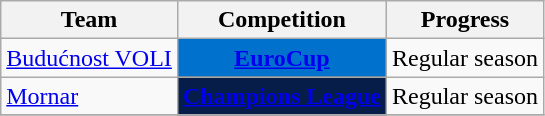<table class="wikitable sortable">
<tr>
<th>Team</th>
<th>Competition</th>
<th>Progress</th>
</tr>
<tr>
<td><a href='#'>Budućnost VOLI</a></td>
<td style="background-color:#0072CE; color:#FFFFFF; text-align:center"><strong><a href='#'><span>EuroCup</span></a></strong></td>
<td>Regular season</td>
</tr>
<tr>
<td><a href='#'>Mornar</a></td>
<td style="background-color:#071D49;color:#D0D3D4;text-align:center"><strong><a href='#'><span>Champions League</span></a></strong></td>
<td>Regular season</td>
</tr>
<tr>
</tr>
</table>
